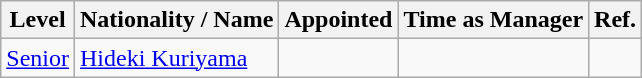<table class="wikitable">
<tr>
<th>Level</th>
<th>Nationality / Name</th>
<th>Appointed</th>
<th>Time as Manager</th>
<th>Ref.</th>
</tr>
<tr>
<td><a href='#'>Senior</a></td>
<td> <a href='#'>Hideki Kuriyama</a></td>
<td></td>
<td></td>
<td></td>
</tr>
</table>
